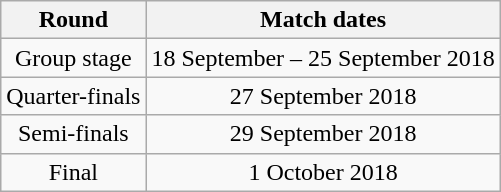<table class="wikitable" style="text-align:center">
<tr>
<th>Round</th>
<th>Match dates</th>
</tr>
<tr>
<td>Group stage</td>
<td>18 September – 25 September 2018</td>
</tr>
<tr>
<td>Quarter-finals</td>
<td>27 September 2018</td>
</tr>
<tr>
<td>Semi-finals</td>
<td>29 September 2018</td>
</tr>
<tr>
<td>Final</td>
<td>1 October 2018</td>
</tr>
</table>
